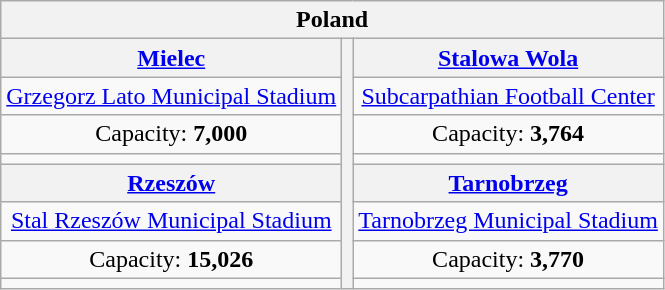<table class="wikitable" style="text-align: center;">
<tr>
<th colspan="3">Poland</th>
</tr>
<tr>
<th><a href='#'>Mielec</a></th>
<th rowspan="8"></th>
<th><a href='#'>Stalowa Wola</a></th>
</tr>
<tr>
<td><a href='#'>Grzegorz Lato Municipal Stadium</a></td>
<td><a href='#'>Subcarpathian Football Center</a></td>
</tr>
<tr>
<td>Capacity: <strong>7,000</strong></td>
<td>Capacity: <strong>3,764</strong></td>
</tr>
<tr>
<td></td>
<td></td>
</tr>
<tr>
<th><a href='#'>Rzeszów</a></th>
<th><a href='#'>Tarnobrzeg</a></th>
</tr>
<tr>
<td><a href='#'>Stal Rzeszów Municipal Stadium</a></td>
<td><a href='#'>Tarnobrzeg Municipal Stadium</a></td>
</tr>
<tr>
<td>Capacity: <strong>15,026</strong></td>
<td>Capacity: <strong>3,770</strong></td>
</tr>
<tr>
<td></td>
<td></td>
</tr>
</table>
